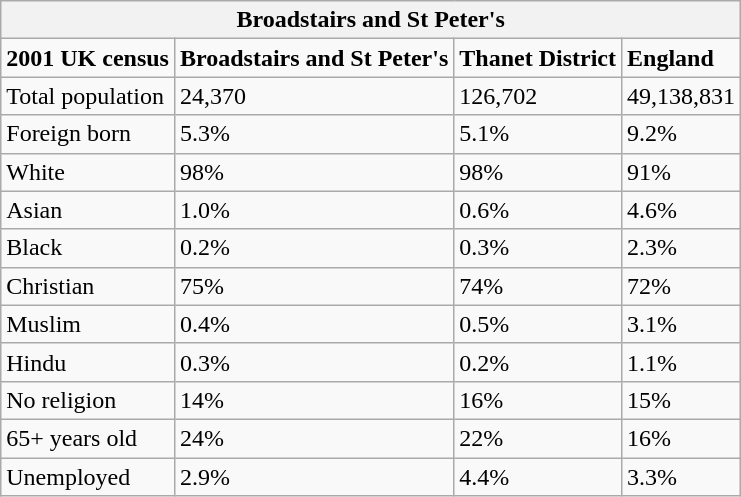<table class="wikitable">
<tr>
<th colspan="4"><strong>Broadstairs and St Peter's</strong></th>
</tr>
<tr>
<td><strong>2001 UK census</strong></td>
<td><strong>Broadstairs and St Peter's</strong></td>
<td><strong>Thanet District</strong></td>
<td><strong>England</strong></td>
</tr>
<tr>
<td>Total population</td>
<td>24,370</td>
<td>126,702</td>
<td>49,138,831</td>
</tr>
<tr>
<td>Foreign born</td>
<td>5.3%</td>
<td>5.1%</td>
<td>9.2%</td>
</tr>
<tr>
<td>White</td>
<td>98%</td>
<td>98%</td>
<td>91%</td>
</tr>
<tr>
<td>Asian</td>
<td>1.0%</td>
<td>0.6%</td>
<td>4.6%</td>
</tr>
<tr>
<td>Black</td>
<td>0.2%</td>
<td>0.3%</td>
<td>2.3%</td>
</tr>
<tr>
<td>Christian</td>
<td>75%</td>
<td>74%</td>
<td>72%</td>
</tr>
<tr>
<td>Muslim</td>
<td>0.4%</td>
<td>0.5%</td>
<td>3.1%</td>
</tr>
<tr>
<td>Hindu</td>
<td>0.3%</td>
<td>0.2%</td>
<td>1.1%</td>
</tr>
<tr>
<td>No religion</td>
<td>14%</td>
<td>16%</td>
<td>15%</td>
</tr>
<tr>
<td>65+ years old</td>
<td>24%</td>
<td>22%</td>
<td>16%</td>
</tr>
<tr>
<td>Unemployed</td>
<td>2.9%</td>
<td>4.4%</td>
<td>3.3%</td>
</tr>
</table>
